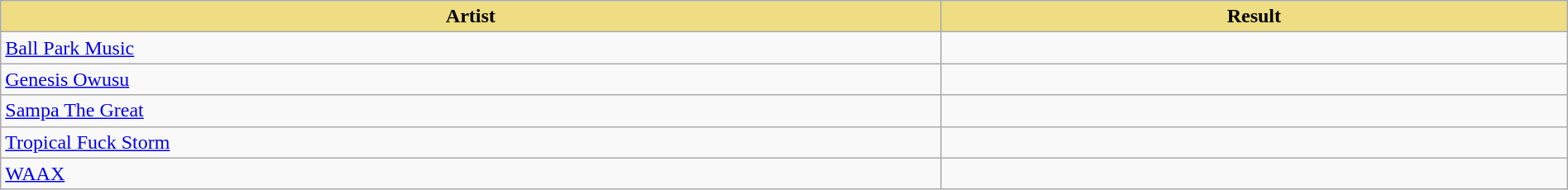<table class="wikitable" width=100%>
<tr>
<th style="width:15%;background:#EEDD82;">Artist</th>
<th style="width:10%;background:#EEDD82;">Result</th>
</tr>
<tr>
<td><a href='#'>Ball Park Music</a></td>
<td></td>
</tr>
<tr>
<td><a href='#'>Genesis Owusu</a></td>
<td></td>
</tr>
<tr>
<td><a href='#'>Sampa The Great</a></td>
<td></td>
</tr>
<tr>
<td><a href='#'>Tropical Fuck Storm</a></td>
<td></td>
</tr>
<tr>
<td><a href='#'>WAAX</a></td>
<td></td>
</tr>
</table>
